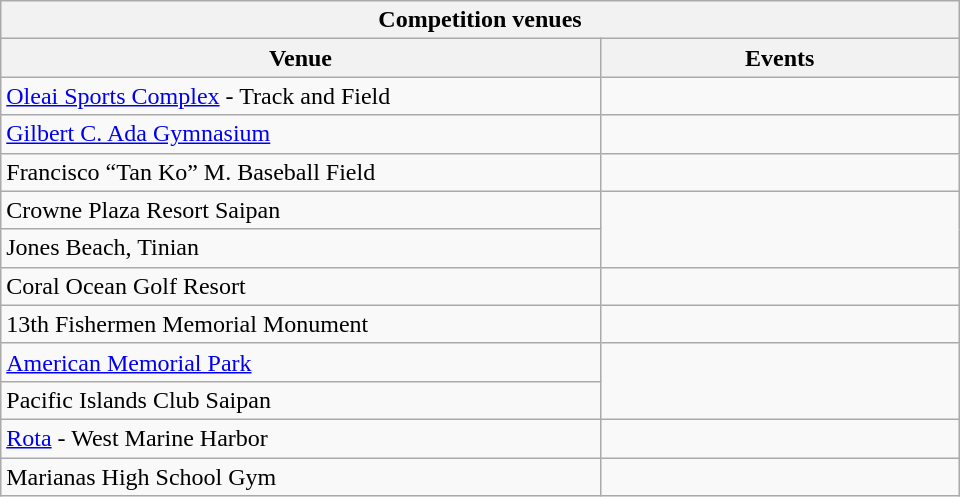<table class="wikitable sortable" style="width:40em; max-width:70%;">
<tr>
<th colspan=100%>Competition venues</th>
</tr>
<tr>
<th scope="col" style="background-color:#f2f2f2; width:17em;">Venue</th>
<th scope="col" style="background-color:#f2f2f2; width:10em;">Events</th>
</tr>
<tr>
<td><a href='#'>Oleai Sports Complex</a> - Track and Field</td>
<td></td>
</tr>
<tr>
<td><a href='#'>Gilbert C. Ada Gymnasium</a></td>
<td></td>
</tr>
<tr>
<td>Francisco “Tan Ko” M. Baseball Field</td>
<td></td>
</tr>
<tr>
<td>Crowne Plaza Resort Saipan</td>
<td rowspan=2></td>
</tr>
<tr>
<td>Jones Beach, Tinian</td>
</tr>
<tr>
<td>Coral Ocean Golf Resort</td>
<td></td>
</tr>
<tr>
<td>13th Fishermen Memorial Monument</td>
<td></td>
</tr>
<tr>
<td><a href='#'>American Memorial Park</a></td>
<td rowspan=2></td>
</tr>
<tr>
<td>Pacific Islands Club Saipan</td>
</tr>
<tr>
<td><a href='#'>Rota</a> - West Marine Harbor</td>
<td></td>
</tr>
<tr>
<td>Marianas High School Gym</td>
<td></td>
</tr>
</table>
